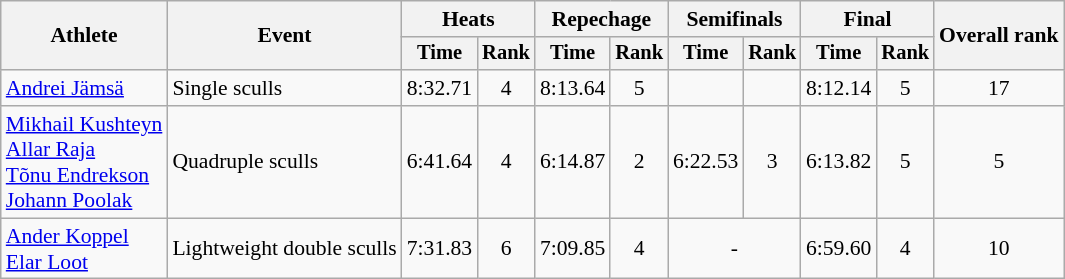<table class="wikitable" style="font-size:90%">
<tr>
<th rowspan="2">Athlete</th>
<th rowspan="2">Event</th>
<th colspan="2">Heats</th>
<th colspan="2">Repechage</th>
<th colspan="2">Semifinals</th>
<th colspan="2">Final</th>
<th rowspan="2">Overall rank</th>
</tr>
<tr style="font-size:95%">
<th>Time</th>
<th>Rank</th>
<th>Time</th>
<th>Rank</th>
<th>Time</th>
<th>Rank</th>
<th>Time</th>
<th>Rank</th>
</tr>
<tr align=center>
<td align=left><a href='#'>Andrei Jämsä</a></td>
<td align=left>Single sculls</td>
<td>8:32.71</td>
<td>4 <strong></strong></td>
<td>8:13.64</td>
<td>5 <strong></strong></td>
<td></td>
<td><strong></strong></td>
<td>8:12.14</td>
<td>5</td>
<td>17</td>
</tr>
<tr align=center>
<td align=left><a href='#'>Mikhail Kushteyn</a><br><a href='#'>Allar Raja</a><br><a href='#'>Tõnu Endrekson</a><br><a href='#'>Johann Poolak</a></td>
<td align=left>Quadruple sculls</td>
<td>6:41.64</td>
<td>4 <strong></strong></td>
<td>6:14.87</td>
<td>2 <strong></strong></td>
<td>6:22.53</td>
<td>3 <strong></strong></td>
<td>6:13.82</td>
<td>5</td>
<td>5</td>
</tr>
<tr align=center>
<td align=left><a href='#'>Ander Koppel</a><br><a href='#'>Elar Loot</a></td>
<td align=left>Lightweight double sculls</td>
<td>7:31.83</td>
<td>6 <strong></strong></td>
<td>7:09.85</td>
<td>4 <strong></strong></td>
<td colspan=2>-</td>
<td>6:59.60</td>
<td>4</td>
<td>10</td>
</tr>
</table>
